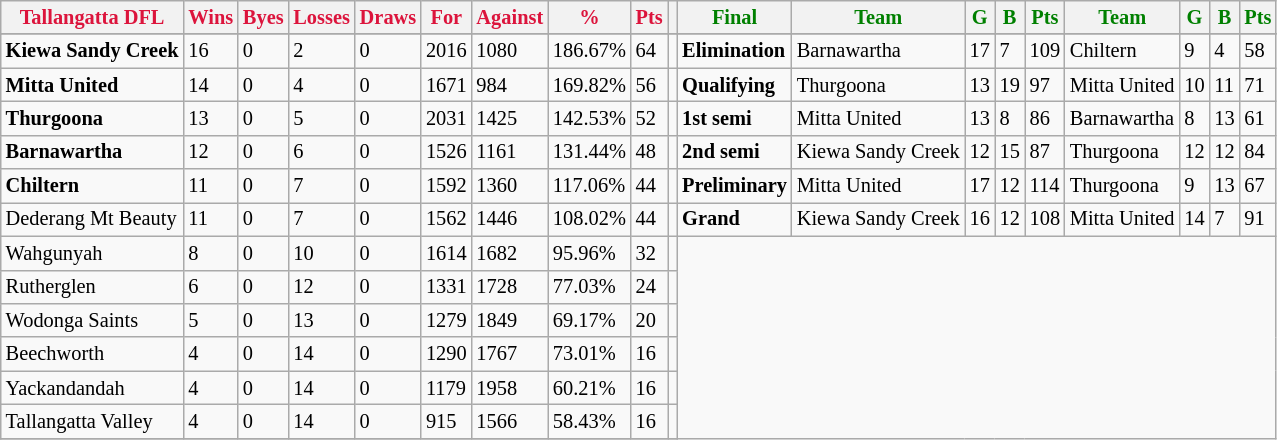<table style="font-size: 85%; text-align: left;" class="wikitable">
<tr>
<th style="color:crimson">Tallangatta  DFL</th>
<th style="color:crimson">Wins</th>
<th style="color:crimson">Byes</th>
<th style="color:crimson">Losses</th>
<th style="color:crimson">Draws</th>
<th style="color:crimson">For</th>
<th style="color:crimson">Against</th>
<th style="color:crimson">%</th>
<th style="color:crimson">Pts</th>
<th></th>
<th style="color:green">Final</th>
<th style="color:green">Team</th>
<th style="color:green">G</th>
<th style="color:green">B</th>
<th style="color:green">Pts</th>
<th style="color:green">Team</th>
<th style="color:green">G</th>
<th style="color:green">B</th>
<th style="color:green">Pts</th>
</tr>
<tr>
</tr>
<tr>
</tr>
<tr>
<td><strong>	Kiewa Sandy Creek	</strong></td>
<td>16</td>
<td>0</td>
<td>2</td>
<td>0</td>
<td>2016</td>
<td>1080</td>
<td>186.67%</td>
<td>64</td>
<td></td>
<td><strong>Elimination</strong></td>
<td>Barnawartha</td>
<td>17</td>
<td>7</td>
<td>109</td>
<td>Chiltern</td>
<td>9</td>
<td>4</td>
<td>58</td>
</tr>
<tr>
<td><strong>	Mitta United	</strong></td>
<td>14</td>
<td>0</td>
<td>4</td>
<td>0</td>
<td>1671</td>
<td>984</td>
<td>169.82%</td>
<td>56</td>
<td></td>
<td><strong>Qualifying</strong></td>
<td>Thurgoona</td>
<td>13</td>
<td>19</td>
<td>97</td>
<td>Mitta United</td>
<td>10</td>
<td>11</td>
<td>71</td>
</tr>
<tr>
<td><strong>	Thurgoona	</strong></td>
<td>13</td>
<td>0</td>
<td>5</td>
<td>0</td>
<td>2031</td>
<td>1425</td>
<td>142.53%</td>
<td>52</td>
<td></td>
<td><strong>1st semi</strong></td>
<td>Mitta United</td>
<td>13</td>
<td>8</td>
<td>86</td>
<td>Barnawartha</td>
<td>8</td>
<td>13</td>
<td>61</td>
</tr>
<tr>
<td><strong>	Barnawartha	</strong></td>
<td>12</td>
<td>0</td>
<td>6</td>
<td>0</td>
<td>1526</td>
<td>1161</td>
<td>131.44%</td>
<td>48</td>
<td></td>
<td><strong>2nd semi</strong></td>
<td>Kiewa Sandy Creek</td>
<td>12</td>
<td>15</td>
<td>87</td>
<td>Thurgoona</td>
<td>12</td>
<td>12</td>
<td>84</td>
</tr>
<tr ||>
<td><strong>	Chiltern	</strong></td>
<td>11</td>
<td>0</td>
<td>7</td>
<td>0</td>
<td>1592</td>
<td>1360</td>
<td>117.06%</td>
<td>44</td>
<td></td>
<td><strong>Preliminary</strong></td>
<td>Mitta United</td>
<td>17</td>
<td>12</td>
<td>114</td>
<td>Thurgoona</td>
<td>9</td>
<td>13</td>
<td>67</td>
</tr>
<tr>
<td>Dederang Mt Beauty</td>
<td>11</td>
<td>0</td>
<td>7</td>
<td>0</td>
<td>1562</td>
<td>1446</td>
<td>108.02%</td>
<td>44</td>
<td></td>
<td><strong>Grand</strong></td>
<td>Kiewa Sandy Creek</td>
<td>16</td>
<td>12</td>
<td>108</td>
<td>Mitta United</td>
<td>14</td>
<td>7</td>
<td>91</td>
</tr>
<tr>
<td>Wahgunyah</td>
<td>8</td>
<td>0</td>
<td>10</td>
<td>0</td>
<td>1614</td>
<td>1682</td>
<td>95.96%</td>
<td>32</td>
<td></td>
</tr>
<tr>
<td>Rutherglen</td>
<td>6</td>
<td>0</td>
<td>12</td>
<td>0</td>
<td>1331</td>
<td>1728</td>
<td>77.03%</td>
<td>24</td>
<td></td>
</tr>
<tr>
<td>Wodonga Saints</td>
<td>5</td>
<td>0</td>
<td>13</td>
<td>0</td>
<td>1279</td>
<td>1849</td>
<td>69.17%</td>
<td>20</td>
<td></td>
</tr>
<tr>
<td>Beechworth</td>
<td>4</td>
<td>0</td>
<td>14</td>
<td>0</td>
<td>1290</td>
<td>1767</td>
<td>73.01%</td>
<td>16</td>
<td></td>
</tr>
<tr>
<td>Yackandandah</td>
<td>4</td>
<td>0</td>
<td>14</td>
<td>0</td>
<td>1179</td>
<td>1958</td>
<td>60.21%</td>
<td>16</td>
<td></td>
</tr>
<tr>
<td>Tallangatta Valley</td>
<td>4</td>
<td>0</td>
<td>14</td>
<td>0</td>
<td>915</td>
<td>1566</td>
<td>58.43%</td>
<td>16</td>
<td></td>
</tr>
<tr>
</tr>
</table>
